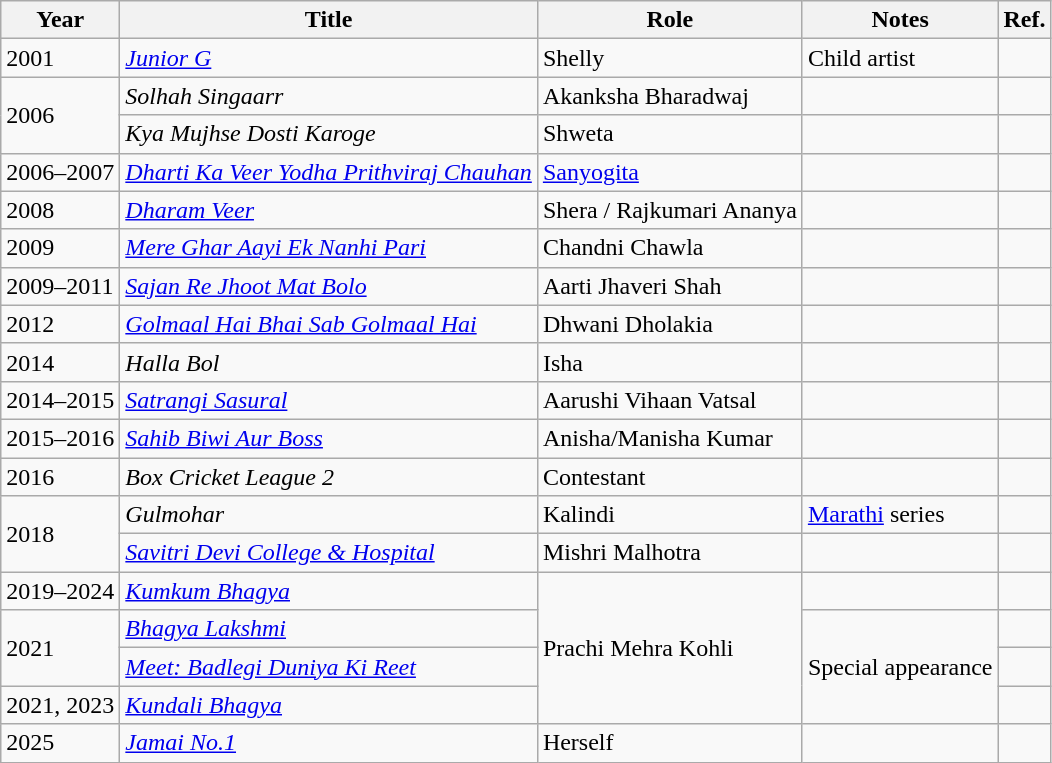<table class="wikitable sortable">
<tr>
<th>Year</th>
<th>Title</th>
<th>Role</th>
<th class="unsortable">Notes</th>
<th class="unsortable">Ref.</th>
</tr>
<tr>
<td>2001</td>
<td><em><a href='#'>Junior G</a></em></td>
<td>Shelly</td>
<td>Child artist</td>
<td></td>
</tr>
<tr>
<td rowspan="2">2006</td>
<td><em>Solhah Singaarr</em></td>
<td>Akanksha Bharadwaj</td>
<td></td>
<td></td>
</tr>
<tr>
<td><em>Kya Mujhse Dosti Karoge</em></td>
<td>Shweta</td>
<td></td>
<td></td>
</tr>
<tr>
<td>2006–2007</td>
<td><em><a href='#'>Dharti Ka Veer Yodha Prithviraj Chauhan</a></em></td>
<td><a href='#'>Sanyogita</a></td>
<td></td>
<td></td>
</tr>
<tr>
<td>2008</td>
<td><em><a href='#'>Dharam Veer</a></em></td>
<td>Shera / Rajkumari Ananya</td>
<td></td>
<td></td>
</tr>
<tr>
<td>2009</td>
<td><em><a href='#'>Mere Ghar Aayi Ek Nanhi Pari</a></em></td>
<td>Chandni Chawla</td>
<td></td>
<td></td>
</tr>
<tr>
<td>2009–2011</td>
<td><em><a href='#'>Sajan Re Jhoot Mat Bolo</a></em></td>
<td>Aarti Jhaveri Shah</td>
<td></td>
<td></td>
</tr>
<tr>
<td>2012</td>
<td><em><a href='#'>Golmaal Hai Bhai Sab Golmaal Hai</a></em></td>
<td>Dhwani Dholakia</td>
<td></td>
<td></td>
</tr>
<tr>
<td>2014</td>
<td><em>Halla Bol</em></td>
<td>Isha</td>
<td></td>
<td></td>
</tr>
<tr>
<td>2014–2015</td>
<td><em><a href='#'>Satrangi Sasural</a></em></td>
<td>Aarushi Vihaan Vatsal</td>
<td></td>
<td></td>
</tr>
<tr>
<td>2015–2016</td>
<td><em><a href='#'>Sahib Biwi Aur Boss</a></em></td>
<td>Anisha/Manisha Kumar</td>
<td></td>
<td></td>
</tr>
<tr>
<td>2016</td>
<td><em>Box Cricket League 2</em></td>
<td>Contestant</td>
<td></td>
<td></td>
</tr>
<tr>
<td rowspan="2">2018</td>
<td><em>Gulmohar</em></td>
<td>Kalindi</td>
<td><a href='#'>Marathi</a> series</td>
<td></td>
</tr>
<tr>
<td><em><a href='#'>Savitri Devi College & Hospital</a></em></td>
<td>Mishri Malhotra</td>
<td></td>
<td></td>
</tr>
<tr>
<td>2019–2024</td>
<td><em><a href='#'>Kumkum Bhagya</a></em></td>
<td rowspan="4">Prachi Mehra Kohli</td>
<td></td>
<td></td>
</tr>
<tr>
<td rowspan="2">2021</td>
<td><em><a href='#'>Bhagya Lakshmi</a></em></td>
<td rowspan="3">Special appearance</td>
<td></td>
</tr>
<tr>
<td><em><a href='#'>Meet: Badlegi Duniya Ki Reet</a></em></td>
<td></td>
</tr>
<tr>
<td>2021, 2023</td>
<td><em><a href='#'>Kundali Bhagya</a></em></td>
<td></td>
</tr>
<tr>
<td>2025</td>
<td><em><a href='#'>Jamai No.1</a></em></td>
<td>Herself</td>
<td></td>
<td></td>
</tr>
</table>
